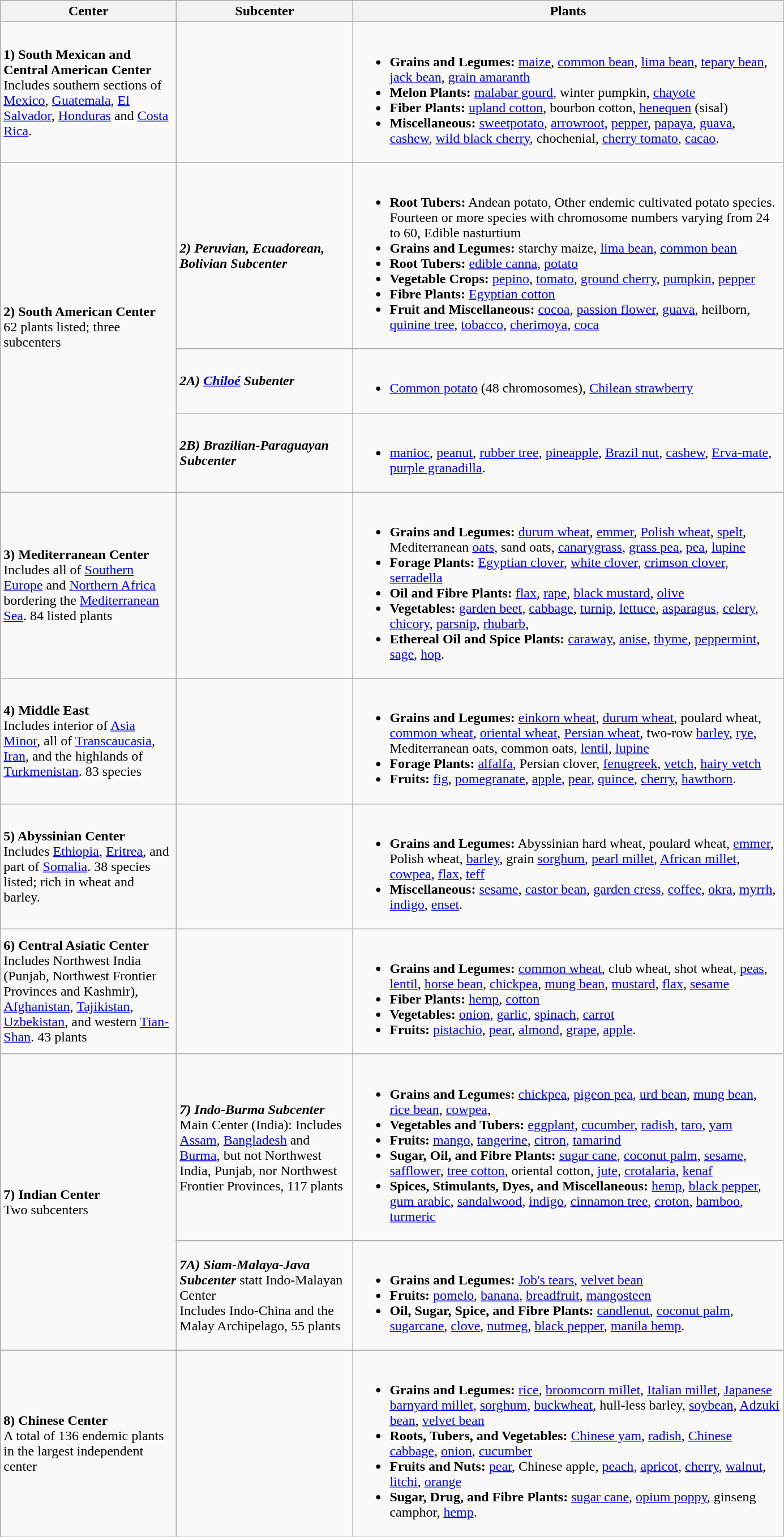<table class="wikitable">
<tr>
<th style="width: 200px;">Center</th>
<th style="width: 200px;">Subcenter</th>
<th style="width: 500px;">Plants</th>
</tr>
<tr>
<td><strong>1) South Mexican and Central American Center</strong><br>Includes southern sections of <a href='#'>Mexico</a>, <a href='#'>Guatemala</a>, <a href='#'>El Salvador</a>, <a href='#'>Honduras</a> and <a href='#'>Costa Rica</a>.</td>
<td></td>
<td><br><ul><li><strong>Grains and Legumes:</strong> <a href='#'>maize</a>, <a href='#'>common bean</a>, <a href='#'>lima bean</a>, <a href='#'>tepary bean</a>, <a href='#'>jack bean</a>, <a href='#'>grain amaranth</a></li><li><strong>Melon Plants:</strong> <a href='#'>malabar gourd</a>, winter pumpkin, <a href='#'>chayote</a></li><li><strong>Fiber Plants:</strong> <a href='#'>upland cotton</a>, bourbon cotton, <a href='#'>henequen</a> (sisal)</li><li><strong>Miscellaneous:</strong> <a href='#'>sweetpotato</a>, <a href='#'>arrowroot</a>, <a href='#'>pepper</a>, <a href='#'>papaya</a>, <a href='#'>guava</a>, <a href='#'>cashew</a>, <a href='#'>wild black cherry</a>, chochenial, <a href='#'>cherry tomato</a>, <a href='#'>cacao</a>.</li></ul></td>
</tr>
<tr>
<td rowspan=3><strong>2) South American Center</strong><br>62 plants listed; three subcenters</td>
<td><strong><em>2) Peruvian, Ecuadorean, Bolivian Subcenter</em></strong></td>
<td><br><ul><li><strong>Root Tubers:</strong> Andean potato, Other endemic cultivated potato species. Fourteen or more species with chromosome numbers varying from 24 to 60, Edible nasturtium</li><li><strong>Grains and Legumes:</strong> starchy maize, <a href='#'>lima bean</a>, <a href='#'>common bean</a></li><li><strong>Root Tubers:</strong> <a href='#'>edible canna</a>, <a href='#'>potato</a></li><li><strong>Vegetable Crops:</strong>  <a href='#'>pepino</a>, <a href='#'>tomato</a>, <a href='#'>ground cherry</a>, <a href='#'>pumpkin</a>, <a href='#'>pepper</a></li><li><strong>Fibre Plants:</strong> <a href='#'>Egyptian cotton</a></li><li><strong>Fruit and Miscellaneous:</strong> <a href='#'>cocoa</a>, <a href='#'>passion flower</a>, <a href='#'>guava</a>, heilborn, <a href='#'>quinine tree</a>, <a href='#'>tobacco</a>, <a href='#'>cherimoya</a>, <a href='#'>coca</a></li></ul></td>
</tr>
<tr>
<td><strong><em>2A) <a href='#'>Chiloé</a> Subenter</em></strong></td>
<td><br><ul><li><a href='#'>Common potato</a> (48 chromosomes), <a href='#'>Chilean strawberry</a></li></ul></td>
</tr>
<tr>
<td><strong><em>2B) Brazilian-Paraguayan Subcenter</em></strong></td>
<td><br><ul><li><a href='#'>manioc</a>, <a href='#'>peanut</a>, <a href='#'>rubber tree</a>, <a href='#'>pineapple</a>, <a href='#'>Brazil nut</a>, <a href='#'>cashew</a>, <a href='#'>Erva-mate</a>, <a href='#'>purple granadilla</a>.</li></ul></td>
</tr>
<tr>
<td><strong>3) Mediterranean Center</strong><br>Includes all of <a href='#'>Southern Europe</a> and <a href='#'>Northern Africa</a> bordering the <a href='#'>Mediterranean Sea</a>. 84 listed plants</td>
<td></td>
<td><br><ul><li><strong>Grains and Legumes:</strong> <a href='#'>durum wheat</a>, <a href='#'>emmer</a>, <a href='#'>Polish wheat</a>, <a href='#'>spelt</a>, Mediterranean <a href='#'>oats</a>, sand oats, <a href='#'>canarygrass</a>, <a href='#'>grass pea</a>, <a href='#'>pea</a>, <a href='#'>lupine</a></li><li><strong>Forage Plants:</strong>  <a href='#'>Egyptian clover</a>, <a href='#'>white clover</a>, <a href='#'>crimson clover</a>, <a href='#'>serradella</a></li><li><strong>Oil and Fibre Plants:</strong> <a href='#'>flax</a>, <a href='#'>rape</a>, <a href='#'>black mustard</a>, <a href='#'>olive</a></li><li><strong>Vegetables:</strong> <a href='#'>garden beet</a>, <a href='#'>cabbage</a>, <a href='#'>turnip</a>, <a href='#'>lettuce</a>, <a href='#'>asparagus</a>, <a href='#'>celery</a>, <a href='#'>chicory</a>, <a href='#'>parsnip</a>, <a href='#'>rhubarb</a>,</li><li><strong>Ethereal Oil and Spice Plants:</strong>  <a href='#'>caraway</a>, <a href='#'>anise</a>, <a href='#'>thyme</a>, <a href='#'>peppermint</a>, <a href='#'>sage</a>, <a href='#'>hop</a>.</li></ul></td>
</tr>
<tr>
<td><strong>4) Middle East</strong><br>Includes interior of <a href='#'>Asia Minor</a>, all of <a href='#'>Transcaucasia</a>, <a href='#'>Iran</a>, and the highlands of <a href='#'>Turkmenistan</a>. 83 species</td>
<td></td>
<td><br><ul><li><strong>Grains and Legumes:</strong> <a href='#'>einkorn wheat</a>, <a href='#'>durum wheat</a>, poulard wheat, <a href='#'>common wheat</a>, <a href='#'>oriental wheat</a>, <a href='#'>Persian wheat</a>, two-row <a href='#'>barley</a>, <a href='#'>rye</a>, Mediterranean oats, common oats, <a href='#'>lentil</a>, <a href='#'>lupine</a></li><li><strong>Forage Plants:</strong> <a href='#'>alfalfa</a>, Persian clover, <a href='#'>fenugreek</a>, <a href='#'>vetch</a>, <a href='#'>hairy vetch</a></li><li><strong>Fruits:</strong> <a href='#'>fig</a>, <a href='#'>pomegranate</a>, <a href='#'>apple</a>, <a href='#'>pear</a>, <a href='#'>quince</a>, <a href='#'>cherry</a>, <a href='#'>hawthorn</a>.</li></ul></td>
</tr>
<tr>
<td><strong>5) Abyssinian Center</strong><br>Includes <a href='#'>Ethiopia</a>, <a href='#'>Eritrea</a>, and part of <a href='#'>Somalia</a>. 38 species listed; rich in wheat and barley.</td>
<td></td>
<td><br><ul><li><strong>Grains and Legumes:</strong> Abyssinian hard wheat, poulard wheat, <a href='#'>emmer</a>, Polish wheat, <a href='#'>barley</a>, grain <a href='#'>sorghum</a>, <a href='#'>pearl millet</a>, <a href='#'>African millet</a>, <a href='#'>cowpea</a>, <a href='#'>flax</a>, <a href='#'>teff</a></li><li><strong>Miscellaneous:</strong> <a href='#'>sesame</a>, <a href='#'>castor bean</a>, <a href='#'>garden cress</a>, <a href='#'>coffee</a>, <a href='#'>okra</a>, <a href='#'>myrrh</a>, <a href='#'>indigo</a>, <a href='#'>enset</a>.</li></ul></td>
</tr>
<tr>
<td><strong>6) Central Asiatic Center</strong><br>Includes Northwest India (Punjab, Northwest Frontier Provinces and Kashmir), <a href='#'>Afghanistan</a>, <a href='#'>Tajikistan</a>, <a href='#'>Uzbekistan</a>, and western <a href='#'>Tian-Shan</a>. 43 plants</td>
<td></td>
<td><br><ul><li><strong>Grains and Legumes:</strong> <a href='#'>common wheat</a>, club wheat, shot wheat, <a href='#'>peas</a>, <a href='#'>lentil</a>, <a href='#'>horse bean</a>, <a href='#'>chickpea</a>, <a href='#'>mung bean</a>, <a href='#'>mustard</a>, <a href='#'>flax</a>, <a href='#'>sesame</a></li><li><strong>Fiber Plants:</strong> <a href='#'>hemp</a>, <a href='#'>cotton</a></li><li><strong>Vegetables:</strong> <a href='#'>onion</a>, <a href='#'>garlic</a>, <a href='#'>spinach</a>, <a href='#'>carrot</a></li><li><strong>Fruits:</strong> <a href='#'>pistachio</a>, <a href='#'>pear</a>, <a href='#'>almond</a>, <a href='#'>grape</a>, <a href='#'>apple</a>.</li></ul></td>
</tr>
<tr>
<td rowspan=2><strong>7) Indian Center</strong><br>Two subcenters</td>
<td><strong><em>7) Indo-Burma Subcenter</em></strong><br>Main Center (India): Includes <a href='#'>Assam</a>, <a href='#'>Bangladesh</a> and <a href='#'>Burma</a>, but not Northwest India, Punjab, nor Northwest Frontier Provinces, 117 plants</td>
<td><br><ul><li><strong>Grains and Legumes:</strong> <a href='#'>chickpea</a>, <a href='#'>pigeon pea</a>, <a href='#'>urd bean</a>, <a href='#'>mung bean</a>, <a href='#'>rice bean</a>, <a href='#'>cowpea</a>,</li><li><strong>Vegetables and Tubers:</strong> <a href='#'>eggplant</a>, <a href='#'>cucumber</a>, <a href='#'>radish</a>, <a href='#'>taro</a>, <a href='#'>yam</a></li><li><strong>Fruits:</strong>  <a href='#'>mango</a>, <a href='#'>tangerine</a>, <a href='#'>citron</a>, <a href='#'>tamarind</a></li><li><strong>Sugar, Oil, and Fibre Plants:</strong> <a href='#'>sugar cane</a>, <a href='#'>coconut palm</a>, <a href='#'>sesame</a>, <a href='#'>safflower</a>, <a href='#'>tree cotton</a>, oriental cotton, <a href='#'>jute</a>, <a href='#'>crotalaria</a>, <a href='#'>kenaf</a></li><li><strong>Spices, Stimulants, Dyes, and Miscellaneous:</strong>  <a href='#'>hemp</a>, <a href='#'>black pepper</a>, <a href='#'>gum arabic</a>, <a href='#'>sandalwood</a>, <a href='#'>indigo</a>, <a href='#'>cinnamon tree</a>, <a href='#'>croton</a>, <a href='#'>bamboo</a>, <a href='#'>turmeric</a></li></ul></td>
</tr>
<tr>
<td><strong><em>7A) Siam-Malaya-Java Subcenter</em></strong> statt Indo-Malayan Center<br>Includes Indo-China and the Malay Archipelago, 55 plants</td>
<td><br><ul><li><strong>Grains and Legumes:</strong> <a href='#'>Job's tears</a>, <a href='#'>velvet bean</a></li><li><strong>Fruits:</strong>  <a href='#'>pomelo</a>, <a href='#'>banana</a>, <a href='#'>breadfruit</a>, <a href='#'>mangosteen</a></li><li><strong>Oil, Sugar, Spice, and Fibre Plants:</strong> <a href='#'>candlenut</a>, <a href='#'>coconut palm</a>, <a href='#'>sugarcane</a>, <a href='#'>clove</a>, <a href='#'>nutmeg</a>, <a href='#'>black pepper</a>, <a href='#'>manila hemp</a>.</li></ul></td>
</tr>
<tr>
<td><strong>8) Chinese Center</strong><br>A total of 136 endemic plants in the largest independent center</td>
<td></td>
<td><br><ul><li><strong>Grains and Legumes:</strong> <a href='#'>rice</a>, <a href='#'>broomcorn millet</a>, <a href='#'>Italian millet</a>, <a href='#'>Japanese barnyard millet</a>, <a href='#'>sorghum</a>, <a href='#'>buckwheat</a>, hull-less barley, <a href='#'>soybean</a>, <a href='#'>Adzuki bean</a>, <a href='#'>velvet bean</a></li><li><strong>Roots, Tubers, and Vegetables:</strong> <a href='#'>Chinese yam</a>, <a href='#'>radish</a>, <a href='#'>Chinese cabbage</a>, <a href='#'>onion</a>, <a href='#'>cucumber</a></li><li><strong>Fruits and Nuts:</strong> <a href='#'>pear</a>, Chinese apple, <a href='#'>peach</a>, <a href='#'>apricot</a>, <a href='#'>cherry</a>, <a href='#'>walnut</a>, <a href='#'>litchi</a>, <a href='#'>orange</a></li><li><strong>Sugar, Drug, and Fibre Plants:</strong> <a href='#'>sugar cane</a>, <a href='#'>opium poppy</a>, ginseng camphor, <a href='#'>hemp</a>.</li></ul></td>
</tr>
</table>
